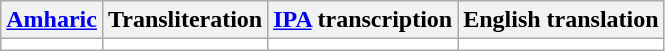<table style="background:none;" class="wikitable" style="text-align:center;">
<tr>
<th><a href='#'>Amharic</a></th>
<th>Transliteration</th>
<th><a href='#'>IPA</a> transcription</th>
<th>English translation</th>
</tr>
<tr style="vertical-align:top; white-space:nowrap;">
<td></td>
<td></td>
<td></td>
<td></td>
</tr>
</table>
